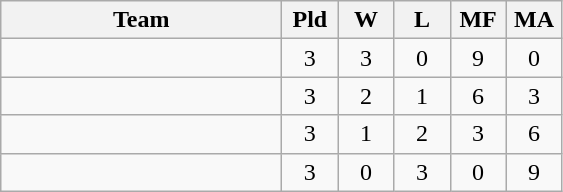<table class="wikitable" style="text-align:center">
<tr>
<th width=180>Team</th>
<th width=30>Pld</th>
<th width=30>W</th>
<th width=30>L</th>
<th width=30>MF</th>
<th width=30>MA</th>
</tr>
<tr bgcolor=>
<td style="text-align:left;"></td>
<td>3</td>
<td>3</td>
<td>0</td>
<td>9</td>
<td>0</td>
</tr>
<tr bgcolor=>
<td style="text-align:left;"></td>
<td>3</td>
<td>2</td>
<td>1</td>
<td>6</td>
<td>3</td>
</tr>
<tr bgcolor=>
<td style="text-align:left;"></td>
<td>3</td>
<td>1</td>
<td>2</td>
<td>3</td>
<td>6</td>
</tr>
<tr bgcolor=>
<td style="text-align:left;"></td>
<td>3</td>
<td>0</td>
<td>3</td>
<td>0</td>
<td>9</td>
</tr>
</table>
